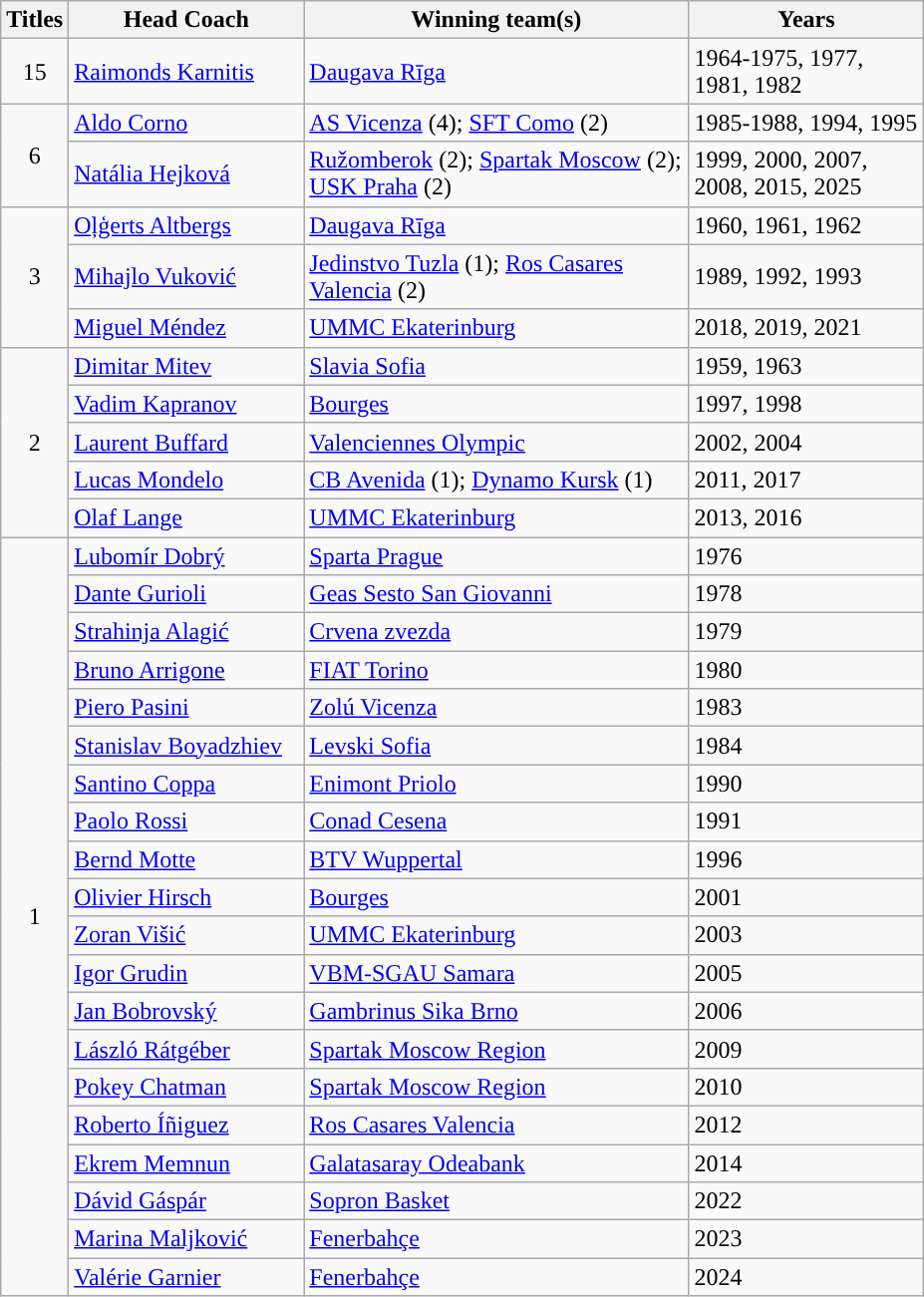<table class="wikitable sortable">
<tr>
<th style="width:20px">Titles</th>
<th style="width:150px">Head Coach</th>
<th style="width:250px">Winning team(s)</th>
<th style="width:150px">Years</th>
</tr>
<tr>
<td style="text-align:center;">15</td>
<td> <a href='#'>Raimonds Karnitis</a></td>
<td> <a href='#'>Daugava Rīga</a></td>
<td>1964-1975, 1977, 1981, 1982</td>
</tr>
<tr>
<td rowspan=2 style="text-align:center;">6</td>
<td> <a href='#'>Aldo Corno</a></td>
<td> <a href='#'>AS Vicenza</a> (4);  <a href='#'>SFT Como</a> (2)</td>
<td>1985-1988, 1994, 1995</td>
</tr>
<tr>
<td> <a href='#'>Natália Hejková</a></td>
<td> <a href='#'>Ružomberok</a> (2);  <a href='#'>Spartak Moscow</a> (2);  <a href='#'>USK Praha</a> (2)</td>
<td>1999, 2000, 2007, 2008, 2015, 2025</td>
</tr>
<tr>
<td rowspan=3 style="text-align:center;">3</td>
<td> <a href='#'>Oļģerts Altbergs</a></td>
<td> <a href='#'>Daugava Rīga</a></td>
<td>1960, 1961, 1962</td>
</tr>
<tr>
<td> <a href='#'>Mihajlo Vuković</a></td>
<td> <a href='#'>Jedinstvo Tuzla</a> (1);  <a href='#'>Ros Casares Valencia</a> (2)</td>
<td>1989, 1992, 1993</td>
</tr>
<tr>
<td> <a href='#'>Miguel Méndez</a></td>
<td> <a href='#'>UMMC Ekaterinburg</a></td>
<td>2018, 2019, 2021</td>
</tr>
<tr>
<td rowspan="5" style="text-align:center;">2</td>
<td> <a href='#'>Dimitar Mitev</a></td>
<td> <a href='#'>Slavia Sofia</a></td>
<td>1959, 1963</td>
</tr>
<tr>
<td> <a href='#'>Vadim Kapranov</a></td>
<td> <a href='#'>Bourges</a></td>
<td>1997, 1998</td>
</tr>
<tr>
<td> <a href='#'>Laurent Buffard</a></td>
<td> <a href='#'>Valenciennes Olympic</a></td>
<td>2002, 2004</td>
</tr>
<tr>
<td> <a href='#'>Lucas Mondelo</a></td>
<td> <a href='#'>CB Avenida</a> (1);  <a href='#'>Dynamo Kursk</a> (1)</td>
<td>2011, 2017</td>
</tr>
<tr>
<td> <a href='#'>Olaf Lange</a></td>
<td> <a href='#'>UMMC Ekaterinburg</a></td>
<td>2013, 2016</td>
</tr>
<tr>
<td rowspan="20" style="text-align:center;">1</td>
<td> <a href='#'>Lubomír Dobrý</a></td>
<td> <a href='#'>Sparta Prague</a></td>
<td>1976</td>
</tr>
<tr>
<td> <a href='#'>Dante Gurioli</a></td>
<td> <a href='#'>Geas Sesto San Giovanni</a></td>
<td>1978</td>
</tr>
<tr>
<td> <a href='#'>Strahinja Alagić</a></td>
<td> <a href='#'>Crvena zvezda</a></td>
<td>1979</td>
</tr>
<tr>
<td> <a href='#'>Bruno Arrigone</a></td>
<td> <a href='#'>FIAT Torino</a></td>
<td>1980</td>
</tr>
<tr>
<td> <a href='#'>Piero Pasini</a></td>
<td> <a href='#'>Zolú Vicenza</a></td>
<td>1983</td>
</tr>
<tr>
<td> <a href='#'>Stanislav Boyadzhiev</a></td>
<td> <a href='#'>Levski Sofia</a></td>
<td>1984</td>
</tr>
<tr>
<td> <a href='#'>Santino Coppa</a></td>
<td> <a href='#'>Enimont Priolo</a></td>
<td>1990</td>
</tr>
<tr>
<td> <a href='#'>Paolo Rossi</a></td>
<td> <a href='#'>Conad Cesena</a></td>
<td>1991</td>
</tr>
<tr>
<td> <a href='#'>Bernd Motte</a></td>
<td> <a href='#'>BTV Wuppertal</a></td>
<td>1996</td>
</tr>
<tr>
<td> <a href='#'>Olivier Hirsch</a></td>
<td> <a href='#'>Bourges</a></td>
<td>2001</td>
</tr>
<tr>
<td> <a href='#'>Zoran Višić</a></td>
<td> <a href='#'>UMMC Ekaterinburg</a></td>
<td>2003</td>
</tr>
<tr>
<td> <a href='#'>Igor Grudin</a></td>
<td> <a href='#'>VBM-SGAU Samara</a></td>
<td>2005</td>
</tr>
<tr>
<td> <a href='#'>Jan Bobrovský</a></td>
<td> <a href='#'>Gambrinus Sika Brno</a></td>
<td>2006</td>
</tr>
<tr>
<td> <a href='#'>László Rátgéber</a></td>
<td> <a href='#'>Spartak Moscow Region</a></td>
<td>2009</td>
</tr>
<tr>
<td> <a href='#'>Pokey Chatman</a></td>
<td> <a href='#'>Spartak Moscow Region</a></td>
<td>2010</td>
</tr>
<tr>
<td> <a href='#'>Roberto Íñiguez</a></td>
<td> <a href='#'>Ros Casares Valencia</a></td>
<td>2012</td>
</tr>
<tr>
<td> <a href='#'>Ekrem Memnun</a></td>
<td> <a href='#'>Galatasaray Odeabank</a></td>
<td>2014</td>
</tr>
<tr>
<td> <a href='#'>Dávid Gáspár</a></td>
<td> <a href='#'>Sopron Basket</a></td>
<td>2022</td>
</tr>
<tr>
<td> <a href='#'>Marina Maljković</a></td>
<td> <a href='#'>Fenerbahçe</a></td>
<td>2023</td>
</tr>
<tr>
<td> <a href='#'>Valérie Garnier</a></td>
<td> <a href='#'>Fenerbahçe</a></td>
<td>2024</td>
</tr>
</table>
